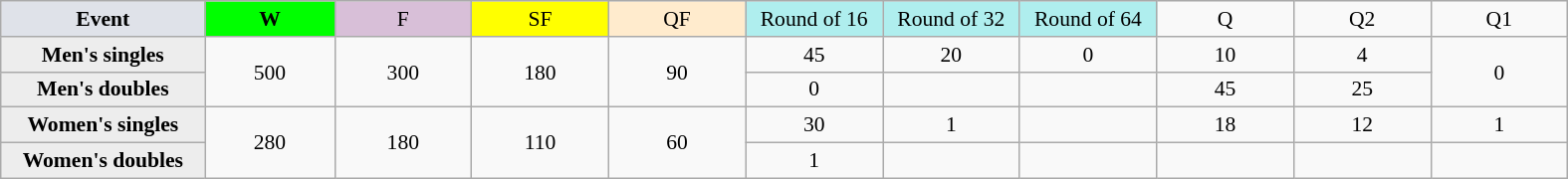<table class=wikitable style=font-size:90%;text-align:center>
<tr>
<td style="width:130px; background:#dfe2e9;"><strong>Event</strong></td>
<td style="width:80px; background:lime;"><strong>W</strong></td>
<td style="width:85px; background:thistle;">F</td>
<td style="width:85px; background:#ff0;">SF</td>
<td style="width:85px; background:#ffebcd;">QF</td>
<td style="width:85px; background:#afeeee;">Round of 16</td>
<td style="width:85px; background:#afeeee;">Round of 32</td>
<td style="width:85px; background:#afeeee;">Round of 64</td>
<td width=85>Q</td>
<td width=85>Q2</td>
<td width=85>Q1</td>
</tr>
<tr>
<th style="background:#ededed;">Men's singles</th>
<td rowspan=2>500</td>
<td rowspan=2>300</td>
<td rowspan=2>180</td>
<td rowspan=2>90</td>
<td>45</td>
<td>20</td>
<td>0</td>
<td>10</td>
<td>4</td>
<td rowspan=2>0</td>
</tr>
<tr>
<th style="background:#ededed;">Men's doubles</th>
<td>0</td>
<td></td>
<td></td>
<td>45</td>
<td>25</td>
</tr>
<tr>
<th style="background:#ededed;">Women's singles</th>
<td rowspan=2>280</td>
<td rowspan=2>180</td>
<td rowspan=2>110</td>
<td rowspan=2>60</td>
<td>30</td>
<td>1</td>
<td></td>
<td>18</td>
<td>12</td>
<td>1</td>
</tr>
<tr>
<th style="background:#ededed;">Women's doubles</th>
<td>1</td>
<td></td>
<td></td>
<td></td>
<td></td>
<td></td>
</tr>
</table>
